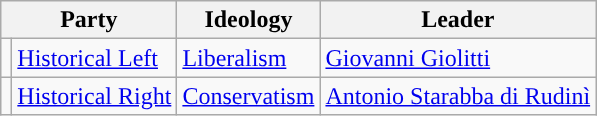<table class=wikitable style="font-size:100%">
<tr>
<th colspan=2>Party</th>
<th>Ideology</th>
<th>Leader</th>
</tr>
<tr>
<td style="color:inherit;background:"></td>
<td><a href='#'>Historical Left</a></td>
<td><a href='#'>Liberalism</a></td>
<td><a href='#'>Giovanni Giolitti</a></td>
</tr>
<tr>
<td style="color:inherit;background:"></td>
<td><a href='#'>Historical Right</a></td>
<td><a href='#'>Conservatism</a></td>
<td><a href='#'>Antonio Starabba di Rudinì</a></td>
</tr>
</table>
